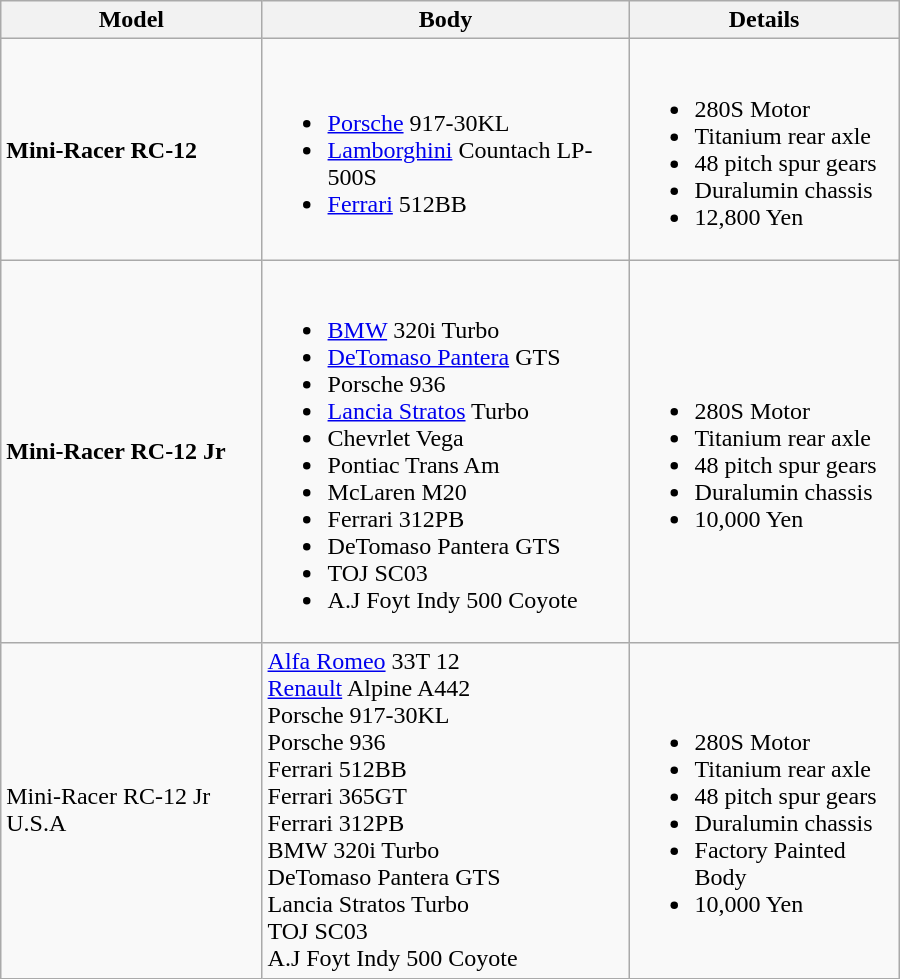<table class="wikitable" width="600">
<tr>
<th>Model</th>
<th>Body</th>
<th>Details</th>
</tr>
<tr>
<td><strong>Mini-Racer RC-12</strong></td>
<td><br><ul><li><a href='#'>Porsche</a> 917-30KL</li><li><a href='#'>Lamborghini</a> Countach LP-500S</li><li><a href='#'>Ferrari</a> 512BB</li></ul></td>
<td><br><ul><li>280S Motor</li><li>Titanium rear axle</li><li>48 pitch spur gears</li><li>Duralumin chassis</li><li>12,800 Yen</li></ul></td>
</tr>
<tr>
<td><strong>Mini-Racer RC-12 Jr</strong></td>
<td><br><ul><li><a href='#'>BMW</a> 320i Turbo</li><li><a href='#'>DeTomaso Pantera</a> GTS</li><li>Porsche 936</li><li><a href='#'>Lancia Stratos</a> Turbo</li><li>Chevrlet Vega</li><li>Pontiac Trans Am</li><li>McLaren M20</li><li>Ferrari 312PB</li><li>DeTomaso Pantera GTS</li><li>TOJ SC03</li><li>A.J Foyt Indy 500 Coyote</li></ul></td>
<td><br><ul><li>280S Motor</li><li>Titanium rear axle</li><li>48 pitch spur gears</li><li>Duralumin chassis</li><li>10,000 Yen</li></ul></td>
</tr>
<tr>
<td>Mini-Racer RC-12 Jr U.S.A</td>
<td><a href='#'>Alfa Romeo</a> 33T 12<br><a href='#'>Renault</a> Alpine A442<br>Porsche 917-30KL<br>Porsche 936<br>Ferrari 512BB<br>Ferrari 365GT<br>Ferrari 312PB<br>BMW 320i Turbo<br>DeTomaso Pantera GTS<br>Lancia Stratos Turbo<br>TOJ SC03<br>A.J Foyt Indy 500 Coyote</td>
<td><br><ul><li>280S Motor</li><li>Titanium rear axle</li><li>48 pitch spur gears</li><li>Duralumin chassis</li><li>Factory Painted Body</li><li>10,000 Yen</li></ul></td>
</tr>
</table>
